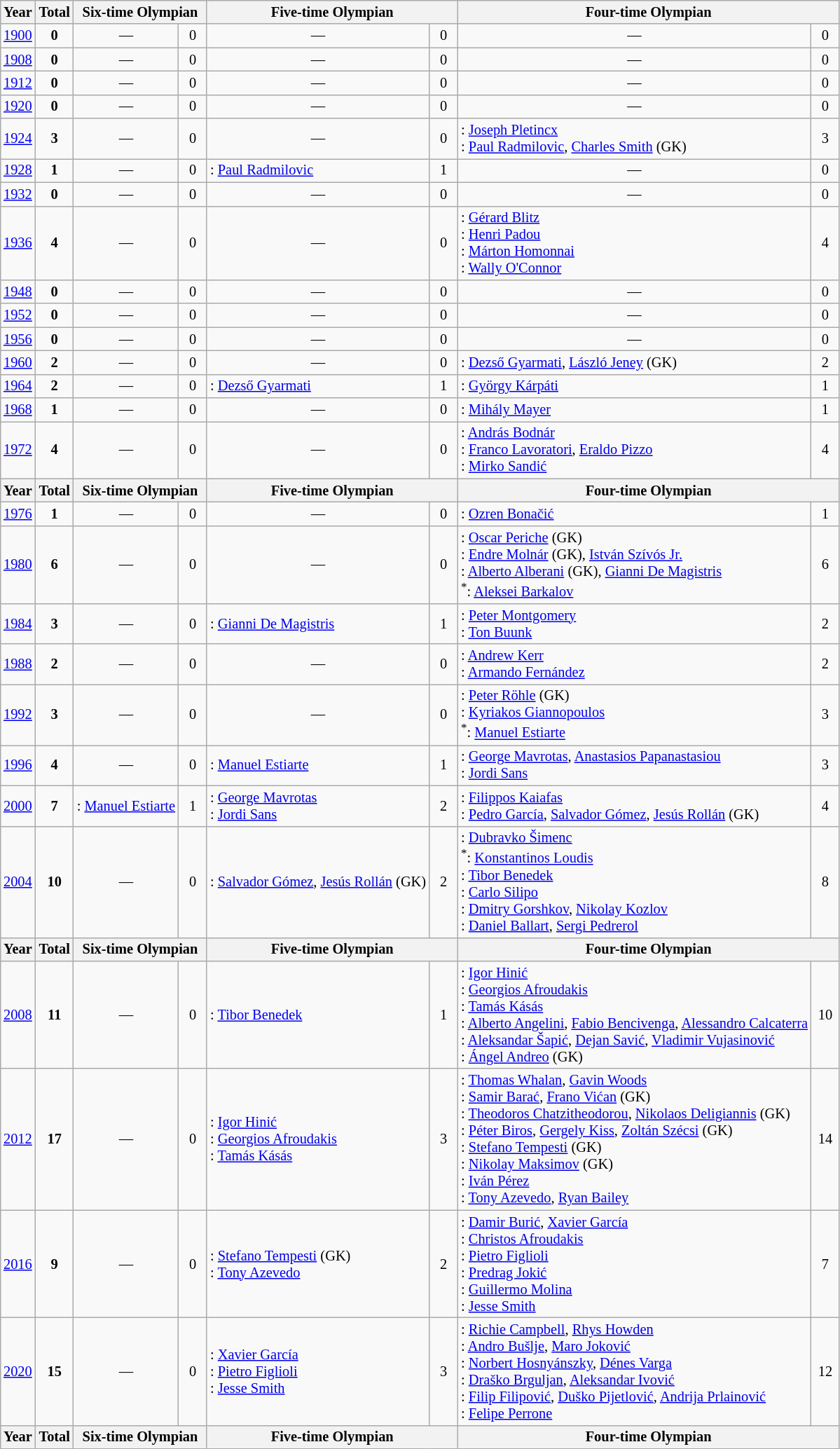<table class="wikitable" style="text-align: center; font-size: 85%; margin-left: 1em;">
<tr>
<th>Year</th>
<th>Total</th>
<th colspan="2">Six-time Olympian</th>
<th colspan="2">Five-time Olympian</th>
<th colspan="2">Four-time Olympian</th>
</tr>
<tr>
<td><a href='#'>1900</a></td>
<td><strong>0</strong></td>
<td>—</td>
<td style="width: 1.5em;">0</td>
<td>—</td>
<td style="width: 1.5em;">0</td>
<td>—</td>
<td style="width: 1.5em;">0</td>
</tr>
<tr>
<td><a href='#'>1908</a></td>
<td><strong>0</strong></td>
<td>—</td>
<td>0</td>
<td>—</td>
<td>0</td>
<td>—</td>
<td>0</td>
</tr>
<tr>
<td><a href='#'>1912</a></td>
<td><strong>0</strong></td>
<td>—</td>
<td>0</td>
<td>—</td>
<td>0</td>
<td>—</td>
<td>0</td>
</tr>
<tr>
<td><a href='#'>1920</a></td>
<td><strong>0</strong></td>
<td>—</td>
<td>0</td>
<td>—</td>
<td>0</td>
<td>—</td>
<td>0</td>
</tr>
<tr>
<td><a href='#'>1924</a></td>
<td><strong>3</strong></td>
<td>—</td>
<td>0</td>
<td>—</td>
<td>0</td>
<td style="text-align: left;">: <a href='#'>Joseph Pletincx</a><br>: <a href='#'>Paul Radmilovic</a>, <a href='#'>Charles Smith</a> (GK)</td>
<td>3</td>
</tr>
<tr>
<td><a href='#'>1928</a></td>
<td><strong>1</strong></td>
<td>—</td>
<td>0</td>
<td style="text-align: left;">: <a href='#'>Paul Radmilovic</a></td>
<td>1</td>
<td>—</td>
<td>0</td>
</tr>
<tr>
<td><a href='#'>1932</a></td>
<td><strong>0</strong></td>
<td>—</td>
<td>0</td>
<td>—</td>
<td>0</td>
<td>—</td>
<td>0</td>
</tr>
<tr>
<td><a href='#'>1936</a></td>
<td><strong>4</strong></td>
<td>—</td>
<td>0</td>
<td>—</td>
<td>0</td>
<td style="text-align: left;">: <a href='#'>Gérard Blitz</a><br>: <a href='#'>Henri Padou</a><br>: <a href='#'>Márton Homonnai</a><br>: <a href='#'>Wally O'Connor</a></td>
<td>4</td>
</tr>
<tr>
<td><a href='#'>1948</a></td>
<td><strong>0</strong></td>
<td>—</td>
<td>0</td>
<td>—</td>
<td>0</td>
<td>—</td>
<td>0</td>
</tr>
<tr>
<td><a href='#'>1952</a></td>
<td><strong>0</strong></td>
<td>—</td>
<td>0</td>
<td>—</td>
<td>0</td>
<td>—</td>
<td>0</td>
</tr>
<tr>
<td><a href='#'>1956</a></td>
<td><strong>0</strong></td>
<td>—</td>
<td>0</td>
<td>—</td>
<td>0</td>
<td>—</td>
<td>0</td>
</tr>
<tr>
<td><a href='#'>1960</a></td>
<td><strong>2</strong></td>
<td>—</td>
<td>0</td>
<td>—</td>
<td>0</td>
<td style="text-align: left;">: <a href='#'>Dezső Gyarmati</a>, <a href='#'>László Jeney</a> (GK)</td>
<td>2</td>
</tr>
<tr>
<td><a href='#'>1964</a></td>
<td><strong>2</strong></td>
<td>—</td>
<td>0</td>
<td style="text-align: left;">: <a href='#'>Dezső Gyarmati</a></td>
<td>1</td>
<td style="text-align: left;">: <a href='#'>György Kárpáti</a></td>
<td>1</td>
</tr>
<tr>
<td><a href='#'>1968</a></td>
<td><strong>1</strong></td>
<td>—</td>
<td>0</td>
<td>—</td>
<td>0</td>
<td style="text-align: left;">: <a href='#'>Mihály Mayer</a></td>
<td>1</td>
</tr>
<tr>
<td><a href='#'>1972</a></td>
<td><strong>4</strong></td>
<td>—</td>
<td>0</td>
<td>—</td>
<td>0</td>
<td style="text-align: left;">: <a href='#'>András Bodnár</a><br>: <a href='#'>Franco Lavoratori</a>, <a href='#'>Eraldo Pizzo</a><br>: <a href='#'>Mirko Sandić</a></td>
<td>4</td>
</tr>
<tr>
<th>Year</th>
<th>Total</th>
<th colspan="2">Six-time Olympian</th>
<th colspan="2">Five-time Olympian</th>
<th colspan="2">Four-time Olympian</th>
</tr>
<tr>
<td><a href='#'>1976</a></td>
<td><strong>1</strong></td>
<td>—</td>
<td>0</td>
<td>—</td>
<td>0</td>
<td style="text-align: left;">: <a href='#'>Ozren Bonačić</a></td>
<td>1</td>
</tr>
<tr>
<td><a href='#'>1980</a></td>
<td><strong>6</strong></td>
<td>—</td>
<td>0</td>
<td>—</td>
<td>0</td>
<td style="text-align: left;">: <a href='#'>Oscar Periche</a> (GK)<br>: <a href='#'>Endre Molnár</a> (GK), <a href='#'>István Szívós Jr.</a><br>: <a href='#'>Alberto Alberani</a> (GK), <a href='#'>Gianni De Magistris</a><br><strong></strong><sup>*</sup>: <a href='#'>Aleksei Barkalov</a></td>
<td>6</td>
</tr>
<tr>
<td><a href='#'>1984</a></td>
<td><strong>3</strong></td>
<td>—</td>
<td>0</td>
<td style="text-align: left;">: <a href='#'>Gianni De Magistris</a></td>
<td>1</td>
<td style="text-align: left;">: <a href='#'>Peter Montgomery</a><br>: <a href='#'>Ton Buunk</a></td>
<td>2</td>
</tr>
<tr>
<td><a href='#'>1988</a></td>
<td><strong>2</strong></td>
<td>—</td>
<td>0</td>
<td>—</td>
<td>0</td>
<td style="text-align: left;">: <a href='#'>Andrew Kerr</a><br>: <a href='#'>Armando Fernández</a></td>
<td>2</td>
</tr>
<tr>
<td><a href='#'>1992</a></td>
<td><strong>3</strong></td>
<td>—</td>
<td>0</td>
<td>—</td>
<td>0</td>
<td style="text-align: left;">: <a href='#'>Peter Röhle</a> (GK)<br>: <a href='#'>Kyriakos Giannopoulos</a><br><strong></strong><sup>*</sup>: <a href='#'>Manuel Estiarte</a></td>
<td>3</td>
</tr>
<tr>
<td><a href='#'>1996</a></td>
<td><strong>4</strong></td>
<td>—</td>
<td>0</td>
<td style="text-align: left;">: <a href='#'>Manuel Estiarte</a></td>
<td>1</td>
<td style="text-align: left;">: <a href='#'>George Mavrotas</a>, <a href='#'>Anastasios Papanastasiou</a><br>: <a href='#'>Jordi Sans</a></td>
<td>3</td>
</tr>
<tr>
<td><a href='#'>2000</a></td>
<td><strong>7</strong></td>
<td style="text-align: left;">: <a href='#'>Manuel Estiarte</a></td>
<td>1</td>
<td style="text-align: left;">: <a href='#'>George Mavrotas</a><br>: <a href='#'>Jordi Sans</a></td>
<td>2</td>
<td style="text-align: left;">: <a href='#'>Filippos Kaiafas</a><br>: <a href='#'>Pedro García</a>, <a href='#'>Salvador Gómez</a>, <a href='#'>Jesús Rollán</a> (GK)</td>
<td>4</td>
</tr>
<tr>
<td><a href='#'>2004</a></td>
<td><strong>10</strong></td>
<td>—</td>
<td>0</td>
<td style="text-align: left;">: <a href='#'>Salvador Gómez</a>, <a href='#'>Jesús Rollán</a> (GK)</td>
<td>2</td>
<td style="text-align: left;">: <a href='#'>Dubravko Šimenc</a><br><strong></strong><sup>*</sup>: <a href='#'>Konstantinos Loudis</a><br>: <a href='#'>Tibor Benedek</a><br>: <a href='#'>Carlo Silipo</a><br>: <a href='#'>Dmitry Gorshkov</a>, <a href='#'>Nikolay Kozlov</a><br>: <a href='#'>Daniel Ballart</a>, <a href='#'>Sergi Pedrerol</a></td>
<td>8</td>
</tr>
<tr>
<th>Year</th>
<th>Total</th>
<th colspan="2">Six-time Olympian</th>
<th colspan="2">Five-time Olympian</th>
<th colspan="2">Four-time Olympian</th>
</tr>
<tr>
<td><a href='#'>2008</a></td>
<td><strong>11</strong></td>
<td>—</td>
<td>0</td>
<td style="text-align: left;">: <a href='#'>Tibor Benedek</a></td>
<td>1</td>
<td style="text-align: left;">: <a href='#'>Igor Hinić</a><br>: <a href='#'>Georgios Afroudakis</a><br>: <a href='#'>Tamás Kásás</a><br>: <a href='#'>Alberto Angelini</a>, <a href='#'>Fabio Bencivenga</a>, <a href='#'>Alessandro Calcaterra</a><br>: <a href='#'>Aleksandar Šapić</a>, <a href='#'>Dejan Savić</a>, <a href='#'>Vladimir Vujasinović</a><br>: <a href='#'>Ángel Andreo</a> (GK)</td>
<td>10</td>
</tr>
<tr>
<td><a href='#'>2012</a></td>
<td><strong>17</strong></td>
<td>—</td>
<td>0</td>
<td style="text-align: left;">: <a href='#'>Igor Hinić</a><br>: <a href='#'>Georgios Afroudakis</a><br>: <a href='#'>Tamás Kásás</a></td>
<td>3</td>
<td style="text-align: left;">: <a href='#'>Thomas Whalan</a>, <a href='#'>Gavin Woods</a><br>: <a href='#'>Samir Barać</a>, <a href='#'>Frano Vićan</a> (GK)<br>: <a href='#'>Theodoros Chatzitheodorou</a>, <a href='#'>Nikolaos Deligiannis</a> (GK)<br>: <a href='#'>Péter Biros</a>, <a href='#'>Gergely Kiss</a>, <a href='#'>Zoltán Szécsi</a> (GK)<br>: <a href='#'>Stefano Tempesti</a> (GK)<br>: <a href='#'>Nikolay Maksimov</a> (GK)<br>: <a href='#'>Iván Pérez</a><br>: <a href='#'>Tony Azevedo</a>, <a href='#'>Ryan Bailey</a></td>
<td>14</td>
</tr>
<tr>
<td><a href='#'>2016</a></td>
<td><strong>9</strong></td>
<td>—</td>
<td>0</td>
<td style="text-align: left;">: <a href='#'>Stefano Tempesti</a> (GK)<br>: <a href='#'>Tony Azevedo</a></td>
<td>2</td>
<td style="text-align: left;">: <a href='#'>Damir Burić</a>, <a href='#'>Xavier García</a><br>: <a href='#'>Christos Afroudakis</a><br>: <a href='#'>Pietro Figlioli</a><br>: <a href='#'>Predrag Jokić</a><br>: <a href='#'>Guillermo Molina</a><br>: <a href='#'>Jesse Smith</a></td>
<td>7</td>
</tr>
<tr>
<td><a href='#'>2020</a></td>
<td><strong>15</strong></td>
<td>—</td>
<td>0</td>
<td style="text-align: left;">: <a href='#'>Xavier García</a><br>: <a href='#'>Pietro Figlioli</a><br>: <a href='#'>Jesse Smith</a></td>
<td>3</td>
<td style="text-align: left;">: <a href='#'>Richie Campbell</a>, <a href='#'>Rhys Howden</a><br>: <a href='#'>Andro Bušlje</a>, <a href='#'>Maro Joković</a><br>: <a href='#'>Norbert Hosnyánszky</a>, <a href='#'>Dénes Varga</a><br>: <a href='#'>Draško Brguljan</a>, <a href='#'>Aleksandar Ivović</a><br>: <a href='#'>Filip Filipović</a>, <a href='#'>Duško Pijetlović</a>, <a href='#'>Andrija Prlainović</a><br>: <a href='#'>Felipe Perrone</a></td>
<td>12</td>
</tr>
<tr>
<th>Year</th>
<th>Total</th>
<th colspan="2">Six-time Olympian</th>
<th colspan="2">Five-time Olympian</th>
<th colspan="2">Four-time Olympian</th>
</tr>
</table>
